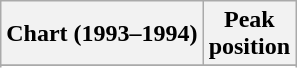<table class="wikitable sortable">
<tr>
<th align="left">Chart (1993–1994)</th>
<th align="center">Peak<br>position</th>
</tr>
<tr>
</tr>
<tr>
</tr>
<tr>
</tr>
<tr>
</tr>
</table>
